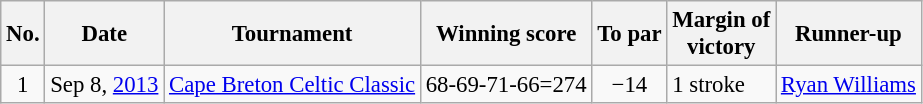<table class="wikitable" style="font-size:95%;">
<tr>
<th>No.</th>
<th>Date</th>
<th>Tournament</th>
<th>Winning score</th>
<th>To par</th>
<th>Margin of<br>victory</th>
<th>Runner-up</th>
</tr>
<tr>
<td align=center>1</td>
<td align=right>Sep 8, <a href='#'>2013</a></td>
<td><a href='#'>Cape Breton Celtic Classic</a></td>
<td>68-69-71-66=274</td>
<td align=center>−14</td>
<td>1 stroke</td>
<td> <a href='#'>Ryan Williams</a></td>
</tr>
</table>
